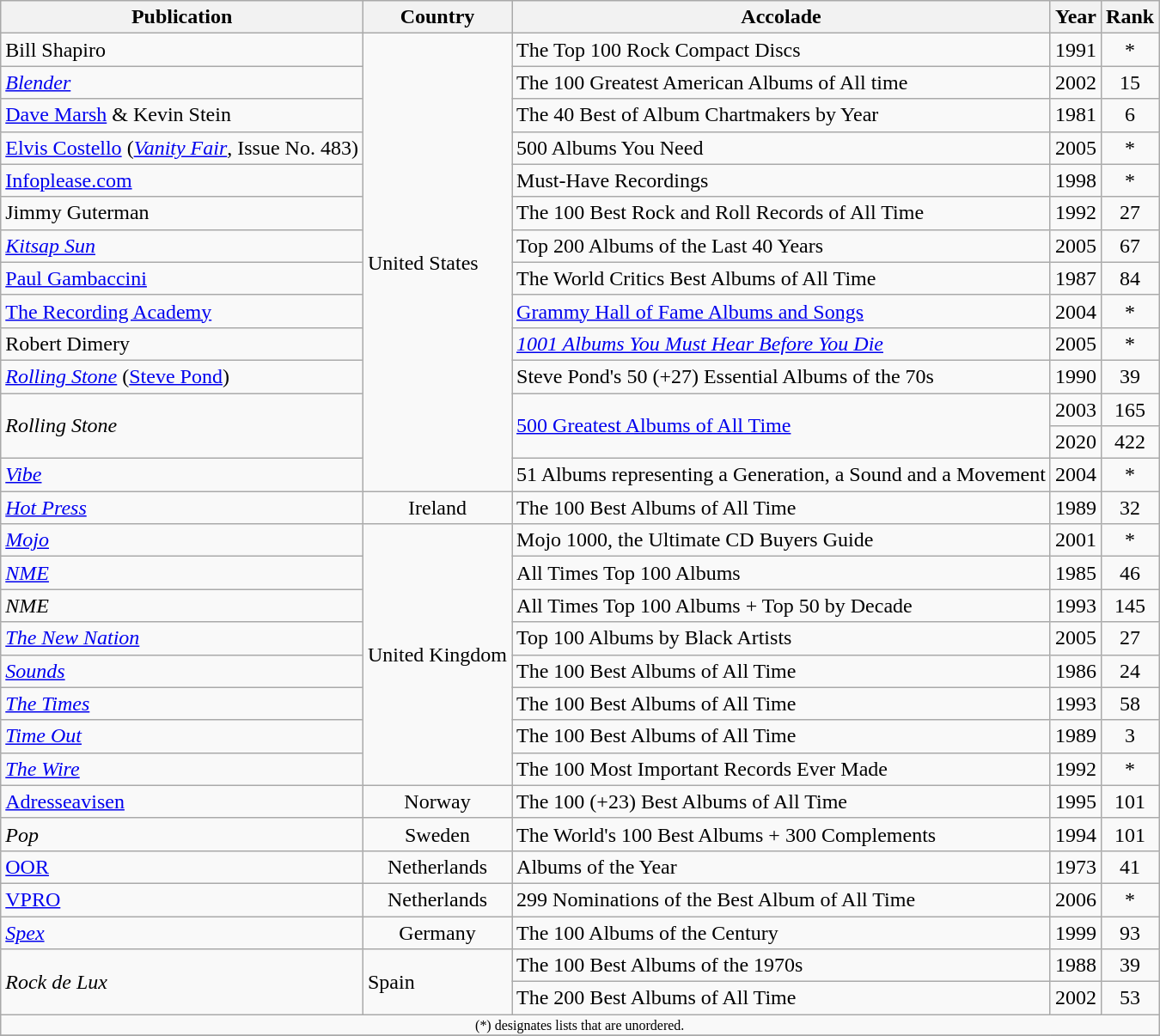<table class="wikitable">
<tr>
<th>Publication</th>
<th>Country</th>
<th>Accolade</th>
<th>Year</th>
<th>Rank</th>
</tr>
<tr>
<td>Bill Shapiro</td>
<td rowspan=14>United States</td>
<td>The Top 100 Rock Compact Discs</td>
<td>1991</td>
<td align="center">*</td>
</tr>
<tr>
<td><em><a href='#'>Blender</a></em></td>
<td>The 100 Greatest American Albums of All time</td>
<td>2002</td>
<td align="center">15</td>
</tr>
<tr>
<td><a href='#'>Dave Marsh</a> & Kevin Stein</td>
<td>The 40 Best of Album Chartmakers by Year</td>
<td>1981</td>
<td align="center">6</td>
</tr>
<tr>
<td><a href='#'>Elvis Costello</a> (<em><a href='#'>Vanity Fair</a></em>, Issue No. 483)</td>
<td>500 Albums You Need</td>
<td>2005</td>
<td align="center">*</td>
</tr>
<tr>
<td><a href='#'>Infoplease.com</a></td>
<td>Must-Have Recordings</td>
<td>1998</td>
<td align="center">*</td>
</tr>
<tr>
<td>Jimmy Guterman</td>
<td>The 100 Best Rock and Roll Records of All Time</td>
<td>1992</td>
<td align="center">27</td>
</tr>
<tr>
<td><em><a href='#'>Kitsap Sun</a></em></td>
<td>Top 200 Albums of the Last 40 Years</td>
<td>2005</td>
<td align="center">67</td>
</tr>
<tr>
<td><a href='#'>Paul Gambaccini</a></td>
<td>The World Critics Best Albums of All Time</td>
<td>1987</td>
<td align="center">84</td>
</tr>
<tr>
<td><a href='#'>The Recording Academy</a></td>
<td><a href='#'>Grammy Hall of Fame Albums and Songs</a></td>
<td>2004</td>
<td align="center">*</td>
</tr>
<tr>
<td>Robert Dimery</td>
<td><em><a href='#'>1001 Albums You Must Hear Before You Die</a></em></td>
<td>2005</td>
<td align="center">*</td>
</tr>
<tr>
<td><em><a href='#'>Rolling Stone</a></em> (<a href='#'>Steve Pond</a>)</td>
<td>Steve Pond's 50 (+27) Essential Albums of the 70s</td>
<td>1990</td>
<td align="center">39</td>
</tr>
<tr>
<td rowspan=2><em>Rolling Stone</em></td>
<td rowspan=2><a href='#'>500 Greatest Albums of All Time</a></td>
<td>2003</td>
<td align="center">165</td>
</tr>
<tr>
<td>2020</td>
<td align="center">422</td>
</tr>
<tr>
<td><em><a href='#'>Vibe</a></em></td>
<td>51 Albums representing a Generation, a Sound and a Movement</td>
<td>2004</td>
<td align="center">*</td>
</tr>
<tr>
<td><em><a href='#'>Hot Press</a></em></td>
<td align="center">Ireland</td>
<td>The 100 Best Albums of All Time</td>
<td>1989</td>
<td align="center">32</td>
</tr>
<tr>
<td><em><a href='#'>Mojo</a></em></td>
<td rowspan=8>United Kingdom</td>
<td>Mojo 1000, the Ultimate CD Buyers Guide</td>
<td>2001</td>
<td align="center">*</td>
</tr>
<tr>
<td><em><a href='#'>NME</a></em></td>
<td>All Times Top 100 Albums</td>
<td>1985</td>
<td align="center">46</td>
</tr>
<tr>
<td><em>NME</em></td>
<td>All Times Top 100 Albums + Top 50 by Decade</td>
<td>1993</td>
<td align="center">145</td>
</tr>
<tr>
<td><em><a href='#'>The New Nation</a></em></td>
<td>Top 100 Albums by Black Artists</td>
<td>2005</td>
<td align="center">27</td>
</tr>
<tr>
<td><em><a href='#'>Sounds</a></em></td>
<td>The 100 Best Albums of All Time</td>
<td>1986</td>
<td align="center">24</td>
</tr>
<tr>
<td><em><a href='#'>The Times</a></em></td>
<td>The 100 Best Albums of All Time</td>
<td>1993</td>
<td align="center">58</td>
</tr>
<tr>
<td><em><a href='#'>Time Out</a></em></td>
<td>The 100 Best Albums of All Time</td>
<td>1989</td>
<td align="center">3</td>
</tr>
<tr>
<td><em><a href='#'>The Wire</a></em></td>
<td>The 100 Most Important Records Ever Made</td>
<td>1992</td>
<td align="center">*</td>
</tr>
<tr>
<td><a href='#'>Adresseavisen</a></td>
<td align="center">Norway</td>
<td>The 100 (+23) Best Albums of All Time</td>
<td>1995</td>
<td align="center">101</td>
</tr>
<tr>
<td><em>Pop</em></td>
<td align="center">Sweden</td>
<td>The World's 100 Best Albums + 300 Complements</td>
<td>1994</td>
<td align="center">101</td>
</tr>
<tr>
<td><a href='#'>OOR</a></td>
<td align="center">Netherlands</td>
<td>Albums of the Year</td>
<td>1973</td>
<td align="center">41</td>
</tr>
<tr>
<td><a href='#'>VPRO</a></td>
<td align="center">Netherlands</td>
<td>299 Nominations of the Best Album of All Time</td>
<td>2006</td>
<td align="center">*</td>
</tr>
<tr>
<td><em><a href='#'>Spex</a></em></td>
<td align="center">Germany</td>
<td>The 100 Albums of the Century</td>
<td>1999</td>
<td align="center">93</td>
</tr>
<tr>
<td rowspan=2><em>Rock de Lux</em></td>
<td rowspan=2>Spain</td>
<td>The 100 Best Albums of the 1970s</td>
<td>1988</td>
<td align="center">39</td>
</tr>
<tr>
<td>The 200 Best Albums of All Time</td>
<td>2002</td>
<td align="center">53</td>
</tr>
<tr>
<td align="center" colspan="7" style="font-size: 8pt">(*) designates lists that are unordered.</td>
</tr>
<tr>
</tr>
</table>
